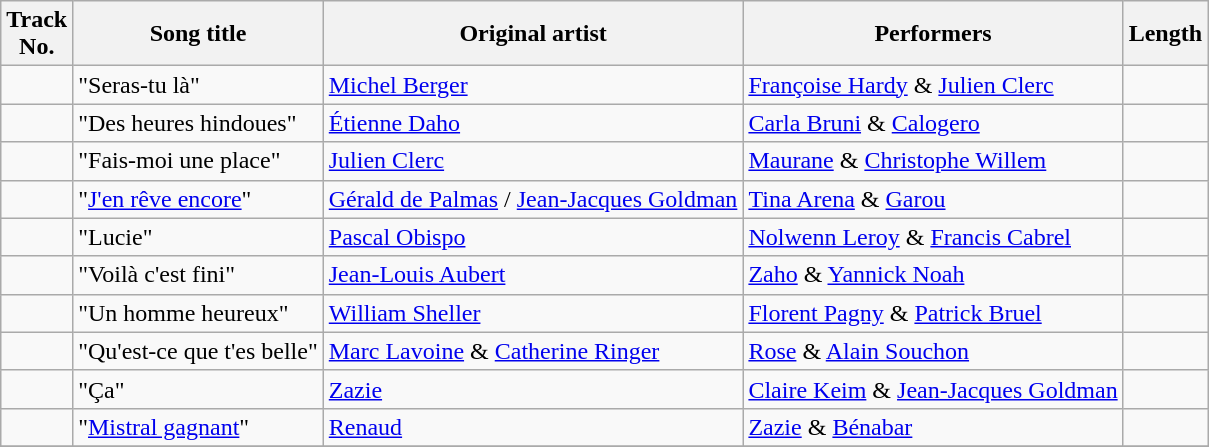<table class="wikitable">
<tr>
<th>Track <br>No.</th>
<th><strong>Song title</strong></th>
<th>Original artist</th>
<th><strong>Performers</strong></th>
<th>Length</th>
</tr>
<tr>
<td></td>
<td>"Seras-tu là"</td>
<td><a href='#'>Michel Berger</a></td>
<td><a href='#'>Françoise Hardy</a> & <a href='#'>Julien Clerc</a></td>
<td></td>
</tr>
<tr>
<td></td>
<td>"Des heures hindoues"</td>
<td><a href='#'>Étienne Daho</a></td>
<td><a href='#'>Carla Bruni</a> & <a href='#'>Calogero</a></td>
<td></td>
</tr>
<tr>
<td></td>
<td>"Fais-moi une place"</td>
<td><a href='#'>Julien Clerc</a></td>
<td><a href='#'>Maurane</a> & <a href='#'>Christophe Willem</a></td>
<td></td>
</tr>
<tr>
<td></td>
<td>"<a href='#'>J'en rêve encore</a>"</td>
<td><a href='#'>Gérald de Palmas</a> / <a href='#'>Jean-Jacques Goldman</a></td>
<td><a href='#'>Tina Arena</a> & <a href='#'>Garou</a></td>
<td></td>
</tr>
<tr>
<td></td>
<td>"Lucie"</td>
<td><a href='#'>Pascal Obispo</a></td>
<td><a href='#'>Nolwenn Leroy</a> & <a href='#'>Francis Cabrel</a></td>
<td></td>
</tr>
<tr>
<td></td>
<td>"Voilà c'est fini"</td>
<td><a href='#'>Jean-Louis Aubert</a></td>
<td><a href='#'>Zaho</a> & <a href='#'>Yannick Noah</a></td>
<td></td>
</tr>
<tr>
<td></td>
<td>"Un homme heureux"</td>
<td><a href='#'>William Sheller</a></td>
<td><a href='#'>Florent Pagny</a> & <a href='#'>Patrick Bruel</a></td>
<td></td>
</tr>
<tr>
<td></td>
<td>"Qu'est-ce que t'es belle"</td>
<td><a href='#'>Marc Lavoine</a> & <a href='#'>Catherine Ringer</a></td>
<td><a href='#'>Rose</a> & <a href='#'>Alain Souchon</a></td>
<td></td>
</tr>
<tr>
<td></td>
<td>"Ça"</td>
<td><a href='#'>Zazie</a></td>
<td><a href='#'>Claire Keim</a> & <a href='#'>Jean-Jacques Goldman</a></td>
<td></td>
</tr>
<tr>
<td></td>
<td>"<a href='#'>Mistral gagnant</a>"</td>
<td><a href='#'>Renaud</a></td>
<td><a href='#'>Zazie</a> & <a href='#'>Bénabar</a></td>
<td></td>
</tr>
<tr>
</tr>
</table>
